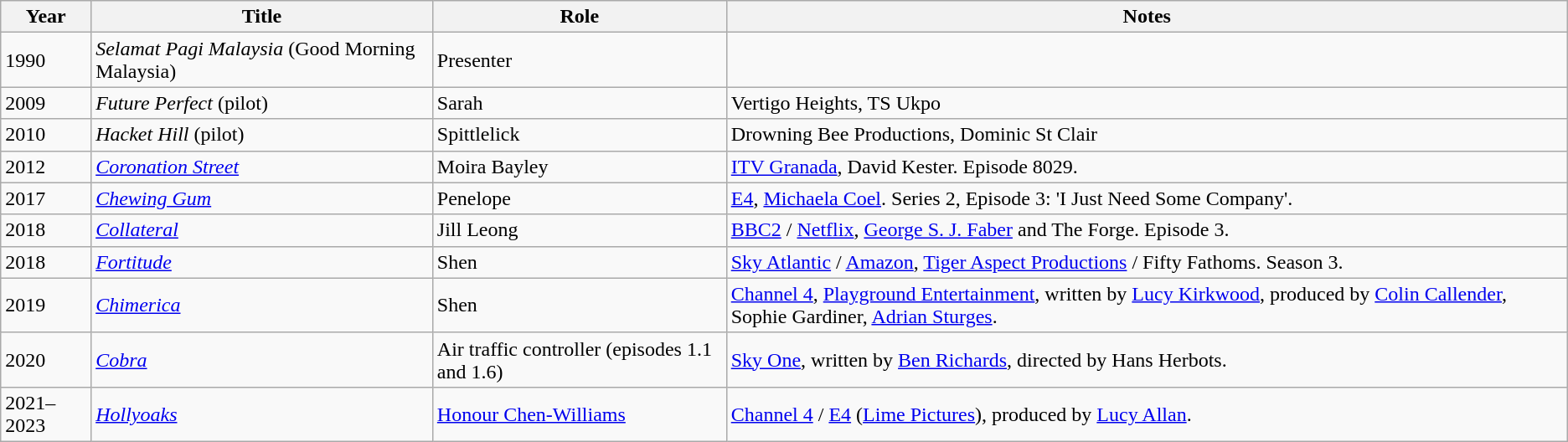<table class="wikitable sortable">
<tr>
<th>Year</th>
<th>Title</th>
<th>Role</th>
<th>Notes</th>
</tr>
<tr>
<td>1990</td>
<td><em>Selamat Pagi Malaysia</em> (Good Morning Malaysia)</td>
<td>Presenter</td>
<td></td>
</tr>
<tr>
<td>2009</td>
<td><em>Future Perfect</em> (pilot)</td>
<td>Sarah</td>
<td>Vertigo Heights, TS Ukpo</td>
</tr>
<tr>
<td>2010</td>
<td><em>Hacket Hill</em> (pilot)</td>
<td>Spittlelick</td>
<td>Drowning Bee Productions, Dominic St Clair</td>
</tr>
<tr>
<td>2012</td>
<td><em><a href='#'>Coronation Street</a></em></td>
<td>Moira Bayley</td>
<td><a href='#'>ITV Granada</a>, David Kester. Episode 8029.</td>
</tr>
<tr>
<td>2017</td>
<td><em><a href='#'>Chewing Gum</a></em></td>
<td>Penelope</td>
<td><a href='#'>E4</a>, <a href='#'>Michaela Coel</a>. Series 2, Episode 3: 'I Just Need Some Company'.</td>
</tr>
<tr>
<td>2018</td>
<td><em><a href='#'>Collateral</a></em></td>
<td>Jill Leong</td>
<td><a href='#'>BBC2</a> / <a href='#'>Netflix</a>, <a href='#'>George S. J. Faber</a> and The Forge. Episode 3.</td>
</tr>
<tr>
<td>2018</td>
<td><em><a href='#'>Fortitude</a></em></td>
<td>Shen</td>
<td><a href='#'>Sky Atlantic</a> / <a href='#'>Amazon</a>, <a href='#'>Tiger Aspect Productions</a> / Fifty Fathoms. Season 3.</td>
</tr>
<tr>
<td>2019</td>
<td><em><a href='#'>Chimerica</a></em></td>
<td>Shen</td>
<td><a href='#'>Channel 4</a>, <a href='#'>Playground Entertainment</a>, written by <a href='#'>Lucy Kirkwood</a>, produced by <a href='#'>Colin Callender</a>, Sophie Gardiner, <a href='#'>Adrian Sturges</a>.</td>
</tr>
<tr>
<td>2020</td>
<td><em><a href='#'>Cobra</a></em></td>
<td>Air traffic controller (episodes 1.1 and 1.6)</td>
<td><a href='#'>Sky One</a>, written by <a href='#'>Ben Richards</a>, directed by Hans Herbots.</td>
</tr>
<tr>
<td>2021–2023</td>
<td><em><a href='#'>Hollyoaks</a></em></td>
<td><a href='#'>Honour Chen-Williams</a></td>
<td><a href='#'>Channel 4</a> / <a href='#'>E4</a> (<a href='#'>Lime Pictures</a>), produced by <a href='#'>Lucy Allan</a>.</td>
</tr>
</table>
